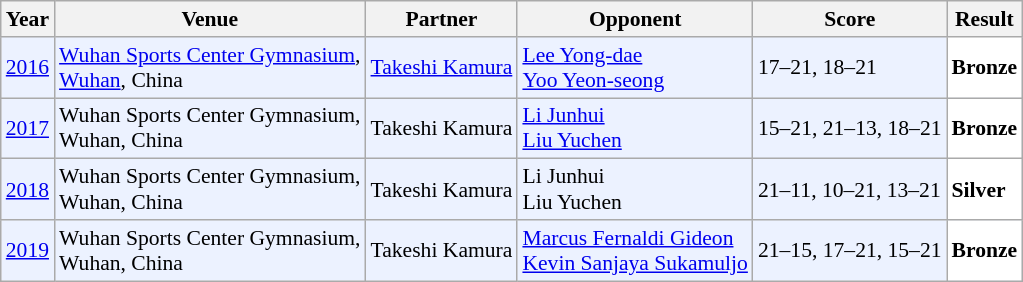<table class="sortable wikitable" style="font-size: 90%;">
<tr>
<th>Year</th>
<th>Venue</th>
<th>Partner</th>
<th>Opponent</th>
<th>Score</th>
<th>Result</th>
</tr>
<tr style="background:#ECF2FF">
<td align="center"><a href='#'>2016</a></td>
<td align="left"><a href='#'>Wuhan Sports Center Gymnasium</a>,<br><a href='#'>Wuhan</a>, China</td>
<td align="left"> <a href='#'>Takeshi Kamura</a></td>
<td align="left"> <a href='#'>Lee Yong-dae</a><br> <a href='#'>Yoo Yeon-seong</a></td>
<td align="left">17–21, 18–21</td>
<td style="text-align:left; background:white"> <strong>Bronze</strong></td>
</tr>
<tr style="background:#ECF2FF">
<td align="center"><a href='#'>2017</a></td>
<td align="left">Wuhan Sports Center Gymnasium,<br>Wuhan, China</td>
<td align="left"> Takeshi Kamura</td>
<td align="left"> <a href='#'>Li Junhui</a><br> <a href='#'>Liu Yuchen</a></td>
<td align="left">15–21, 21–13, 18–21</td>
<td style="text-align:left; background:white"> <strong>Bronze</strong></td>
</tr>
<tr style="background:#ECF2FF">
<td align="center"><a href='#'>2018</a></td>
<td align="left">Wuhan Sports Center Gymnasium,<br>Wuhan, China</td>
<td align="left"> Takeshi Kamura</td>
<td align="left"> Li Junhui<br> Liu Yuchen</td>
<td align="left">21–11, 10–21, 13–21</td>
<td style="text-align:left; background:white"> <strong>Silver</strong></td>
</tr>
<tr style="background:#ECF2FF">
<td align="center"><a href='#'>2019</a></td>
<td align="left">Wuhan Sports Center Gymnasium,<br>Wuhan, China</td>
<td align="left"> Takeshi Kamura</td>
<td align="left"> <a href='#'>Marcus Fernaldi Gideon</a><br> <a href='#'>Kevin Sanjaya Sukamuljo</a></td>
<td align="left">21–15, 17–21, 15–21</td>
<td style="text-align:left; background:white"> <strong>Bronze</strong></td>
</tr>
</table>
